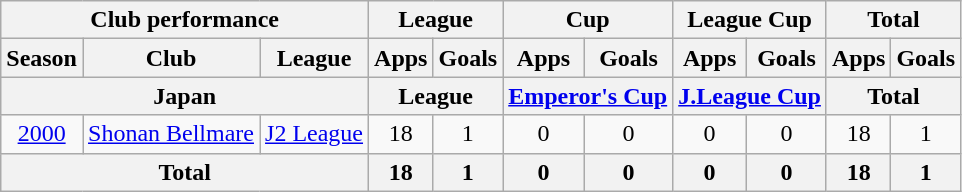<table class="wikitable" style="text-align:center;">
<tr>
<th colspan=3>Club performance</th>
<th colspan=2>League</th>
<th colspan=2>Cup</th>
<th colspan=2>League Cup</th>
<th colspan=2>Total</th>
</tr>
<tr>
<th>Season</th>
<th>Club</th>
<th>League</th>
<th>Apps</th>
<th>Goals</th>
<th>Apps</th>
<th>Goals</th>
<th>Apps</th>
<th>Goals</th>
<th>Apps</th>
<th>Goals</th>
</tr>
<tr>
<th colspan=3>Japan</th>
<th colspan=2>League</th>
<th colspan=2><a href='#'>Emperor's Cup</a></th>
<th colspan=2><a href='#'>J.League Cup</a></th>
<th colspan=2>Total</th>
</tr>
<tr>
<td><a href='#'>2000</a></td>
<td><a href='#'>Shonan Bellmare</a></td>
<td><a href='#'>J2 League</a></td>
<td>18</td>
<td>1</td>
<td>0</td>
<td>0</td>
<td>0</td>
<td>0</td>
<td>18</td>
<td>1</td>
</tr>
<tr>
<th colspan=3>Total</th>
<th>18</th>
<th>1</th>
<th>0</th>
<th>0</th>
<th>0</th>
<th>0</th>
<th>18</th>
<th>1</th>
</tr>
</table>
